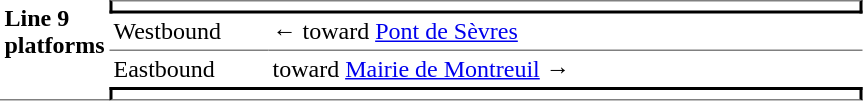<table border=0 cellspacing=0 cellpadding=3>
<tr>
<td style="border-bottom:solid 1px gray;" width=50 rowspan=10 valign=top><strong>Line 9 platforms</strong></td>
<td style="border-top:solid 1px gray;border-right:solid 2px black;border-left:solid 2px black;border-bottom:solid 2px black;text-align:center;" colspan=2></td>
</tr>
<tr>
<td style="border-bottom:solid 1px gray;" width=100>Westbound</td>
<td style="border-bottom:solid 1px gray;" width=390>←   toward <a href='#'>Pont de Sèvres</a> </td>
</tr>
<tr>
<td>Eastbound</td>
<td>   toward <a href='#'>Mairie de Montreuil</a>  →</td>
</tr>
<tr>
<td style="border-top:solid 2px black;border-right:solid 2px black;border-left:solid 2px black;border-bottom:solid 1px gray;text-align:center;" colspan=2></td>
</tr>
</table>
